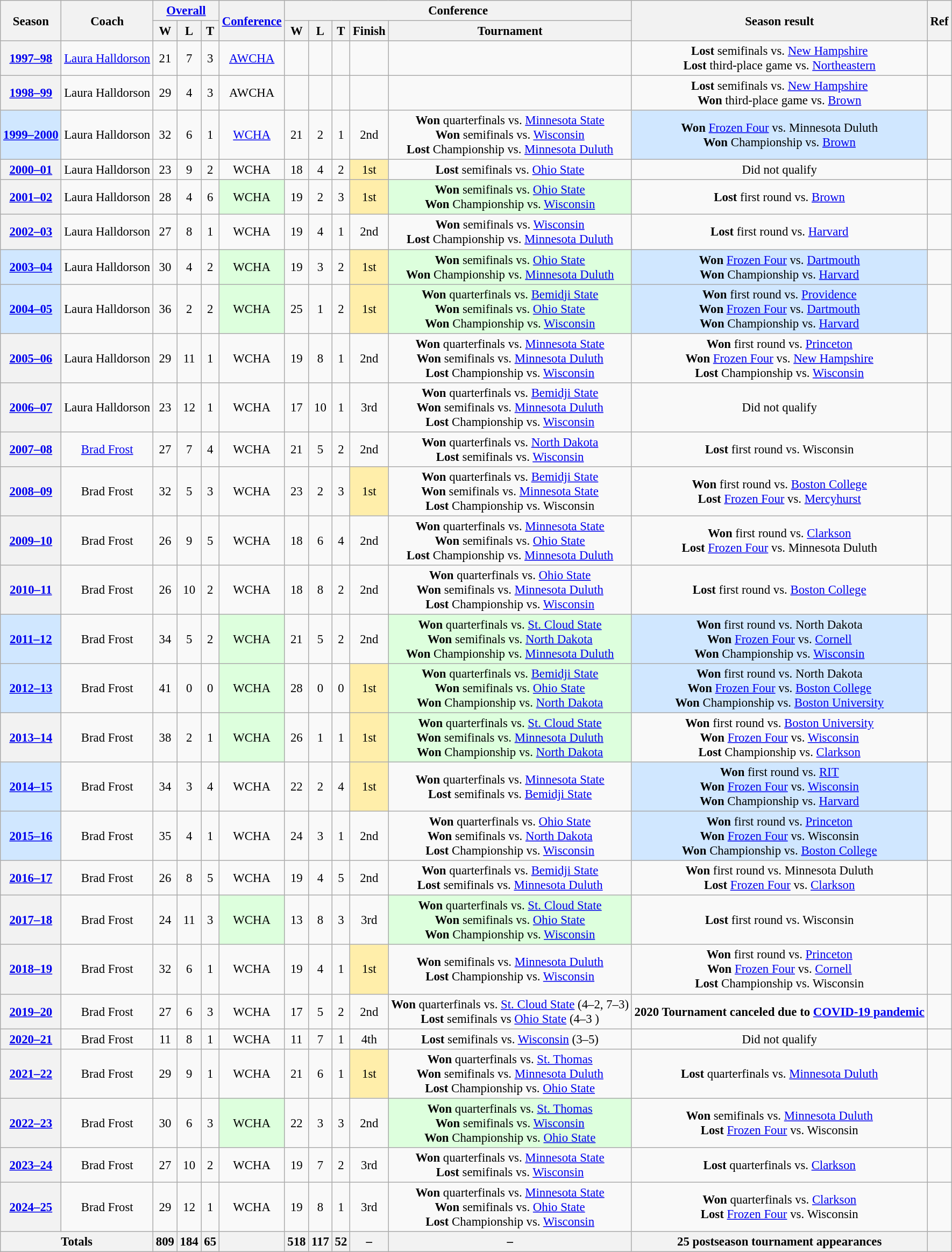<table class="wikitable plainrowheaders" style="text-align: center; font-size: 95%">
<tr>
<th scope="col" rowspan="2">Season</th>
<th scope="col" rowspan="2">Coach</th>
<th scope="colgroup" colspan="3"><a href='#'>Overall</a></th>
<th scope="col" rowspan="2"><a href='#'>Conference</a></th>
<th scope="colgroup" colspan="5">Conference</th>
<th scope="col" rowspan="2">Season result</th>
<th scope="col" rowspan="2">Ref</th>
</tr>
<tr>
<th scope="col">W</th>
<th scope="col">L</th>
<th scope="col">T</th>
<th scope="col">W</th>
<th scope="col">L</th>
<th scope="col">T</th>
<th scope="col">Finish</th>
<th scope="col">Tournament</th>
</tr>
<tr>
<th scope="row" style="text-align:center;"><a href='#'>1997–98</a></th>
<td><a href='#'>Laura Halldorson</a></td>
<td>21</td>
<td>7</td>
<td>3</td>
<td><a href='#'>AWCHA</a></td>
<td></td>
<td></td>
<td></td>
<td></td>
<td></td>
<td><strong>Lost</strong> semifinals vs. <a href='#'>New Hampshire</a> <br><strong>Lost</strong> third-place game vs. <a href='#'>Northeastern</a> </td>
<td></td>
</tr>
<tr>
<th scope="row" style="text-align:center;"><a href='#'>1998–99</a></th>
<td>Laura Halldorson</td>
<td>29</td>
<td>4</td>
<td>3</td>
<td>AWCHA</td>
<td></td>
<td></td>
<td></td>
<td></td>
<td></td>
<td><strong>Lost</strong> semifinals vs. <a href='#'>New Hampshire</a> <br><strong>Won</strong> third-place game vs. <a href='#'>Brown</a> </td>
<td></td>
</tr>
<tr>
<th scope="row" style="text-align:center; background: #d0e7ff;"><a href='#'>1999–2000</a></th>
<td>Laura Halldorson</td>
<td>32</td>
<td>6</td>
<td>1</td>
<td><a href='#'>WCHA</a></td>
<td>21</td>
<td>2</td>
<td>1</td>
<td>2nd</td>
<td><strong>Won</strong> quarterfinals vs. <a href='#'>Minnesota State</a> <br><strong>Won</strong> semifinals vs. <a href='#'>Wisconsin</a> <br><strong>Lost</strong> Championship vs. <a href='#'>Minnesota Duluth</a> </td>
<td style="background:#d0e7ff;"><strong>Won</strong> <a href='#'>Frozen Four</a> vs. Minnesota Duluth <br><strong>Won</strong> Championship vs. <a href='#'>Brown</a> </td>
<td></td>
</tr>
<tr>
<th scope="row" style="text-align:center;"><a href='#'>2000–01</a></th>
<td>Laura Halldorson</td>
<td>23</td>
<td>9</td>
<td>2</td>
<td>WCHA</td>
<td>18</td>
<td>4</td>
<td>2</td>
<td style="background: #fea;">1st</td>
<td><strong>Lost</strong> semifinals vs. <a href='#'>Ohio State</a> </td>
<td>Did not qualify</td>
<td></td>
</tr>
<tr>
<th scope="row" style="text-align:center;"><a href='#'>2001–02</a></th>
<td>Laura Halldorson</td>
<td>28</td>
<td>4</td>
<td>6</td>
<td style="background: #dfd;">WCHA</td>
<td>19</td>
<td>2</td>
<td>3</td>
<td style="background: #fea;">1st</td>
<td style="background: #dfd;"><strong>Won</strong> semifinals vs. <a href='#'>Ohio State</a> <br><strong>Won</strong> Championship vs. <a href='#'>Wisconsin</a> </td>
<td><strong>Lost</strong> first round vs. <a href='#'>Brown</a> </td>
<td></td>
</tr>
<tr>
<th scope="row" style="text-align:center;"><a href='#'>2002–03</a></th>
<td>Laura Halldorson</td>
<td>27</td>
<td>8</td>
<td>1</td>
<td>WCHA</td>
<td>19</td>
<td>4</td>
<td>1</td>
<td>2nd</td>
<td><strong>Won</strong> semifinals vs. <a href='#'>Wisconsin</a> <br><strong>Lost</strong> Championship vs. <a href='#'>Minnesota Duluth</a> </td>
<td><strong>Lost</strong> first round vs. <a href='#'>Harvard</a> </td>
<td></td>
</tr>
<tr>
<th scope="row" style="text-align:center; background: #d0e7ff;"><a href='#'>2003–04</a></th>
<td>Laura Halldorson</td>
<td>30</td>
<td>4</td>
<td>2</td>
<td style="background: #dfd;">WCHA</td>
<td>19</td>
<td>3</td>
<td>2</td>
<td style="background: #fea;">1st</td>
<td style="background: #dfd;"><strong>Won</strong> semifinals vs. <a href='#'>Ohio State</a> <br><strong>Won</strong> Championship vs. <a href='#'>Minnesota Duluth</a> </td>
<td style="background: #d0e7ff;"><strong>Won</strong> <a href='#'>Frozen Four</a> vs. <a href='#'>Dartmouth</a> <br><strong>Won</strong> Championship vs. <a href='#'>Harvard</a> </td>
<td></td>
</tr>
<tr>
<th scope="row" style="text-align:center; background: #d0e7ff;"><a href='#'>2004–05</a></th>
<td>Laura Halldorson</td>
<td>36</td>
<td>2</td>
<td>2</td>
<td style="background: #dfd;">WCHA</td>
<td>25</td>
<td>1</td>
<td>2</td>
<td style="background: #fea;">1st</td>
<td style="background: #dfd;"><strong>Won</strong> quarterfinals vs. <a href='#'>Bemidji State</a> <br><strong>Won</strong> semifinals vs. <a href='#'>Ohio State</a> <br><strong>Won</strong> Championship vs. <a href='#'>Wisconsin</a> </td>
<td style="background: #d0e7ff;"><strong>Won</strong> first round vs. <a href='#'>Providence</a> <br><strong>Won</strong> <a href='#'>Frozen Four</a> vs. <a href='#'>Dartmouth</a> <br><strong>Won</strong> Championship vs. <a href='#'>Harvard</a> </td>
<td></td>
</tr>
<tr>
<th scope="row" style="text-align:center;"><a href='#'>2005–06</a></th>
<td>Laura Halldorson</td>
<td>29</td>
<td>11</td>
<td>1</td>
<td>WCHA</td>
<td>19</td>
<td>8</td>
<td>1</td>
<td>2nd</td>
<td><strong>Won</strong> quarterfinals vs. <a href='#'>Minnesota State</a> <br><strong>Won</strong> semifinals vs. <a href='#'>Minnesota Duluth</a> <br><strong>Lost</strong> Championship vs. <a href='#'>Wisconsin</a> </td>
<td><strong>Won</strong> first round vs. <a href='#'>Princeton</a> <br><strong>Won</strong> <a href='#'>Frozen Four</a> vs. <a href='#'>New Hampshire</a> <br><strong>Lost</strong> Championship vs. <a href='#'>Wisconsin</a> </td>
<td></td>
</tr>
<tr>
<th scope="row" style="text-align:center;"><a href='#'>2006–07</a></th>
<td>Laura Halldorson</td>
<td>23</td>
<td>12</td>
<td>1</td>
<td>WCHA</td>
<td>17</td>
<td>10</td>
<td>1</td>
<td>3rd</td>
<td><strong>Won</strong> quarterfinals vs. <a href='#'>Bemidji State</a> <br><strong>Won</strong> semifinals vs. <a href='#'>Minnesota Duluth</a> <br><strong>Lost</strong> Championship vs. <a href='#'>Wisconsin</a> </td>
<td>Did not qualify</td>
<td></td>
</tr>
<tr>
<th scope="row" style="text-align:center;"><a href='#'>2007–08</a></th>
<td><a href='#'>Brad Frost</a></td>
<td>27</td>
<td>7</td>
<td>4</td>
<td>WCHA</td>
<td>21</td>
<td>5</td>
<td>2</td>
<td>2nd</td>
<td><strong>Won</strong> quarterfinals vs. <a href='#'>North Dakota</a> <br><strong>Lost</strong> semifinals vs. <a href='#'>Wisconsin</a> </td>
<td><strong>Lost</strong> first round vs. Wisconsin </td>
<td></td>
</tr>
<tr>
<th scope="row" style="text-align:center;"><a href='#'>2008–09</a></th>
<td>Brad Frost</td>
<td>32</td>
<td>5</td>
<td>3</td>
<td>WCHA</td>
<td>23</td>
<td>2</td>
<td>3</td>
<td style="background: #fea;">1st</td>
<td><strong>Won</strong> quarterfinals vs. <a href='#'>Bemidji State</a> <br><strong>Won</strong> semifinals vs. <a href='#'>Minnesota State</a> <br><strong>Lost</strong> Championship vs. Wisconsin </td>
<td><strong>Won</strong> first round vs. <a href='#'>Boston College</a> <br><strong>Lost</strong> <a href='#'>Frozen Four</a> vs. <a href='#'>Mercyhurst</a> </td>
<td></td>
</tr>
<tr>
<th scope="row" style="text-align:center;"><a href='#'>2009–10</a></th>
<td>Brad Frost</td>
<td>26</td>
<td>9</td>
<td>5</td>
<td>WCHA</td>
<td>18</td>
<td>6</td>
<td>4</td>
<td>2nd</td>
<td><strong>Won</strong> quarterfinals vs. <a href='#'>Minnesota State</a> <br><strong>Won</strong> semifinals vs. <a href='#'>Ohio State</a> <br><strong>Lost</strong> Championship vs. <a href='#'>Minnesota Duluth</a> </td>
<td><strong>Won</strong> first round vs. <a href='#'>Clarkson</a> <br><strong>Lost</strong> <a href='#'>Frozen Four</a> vs. Minnesota Duluth </td>
<td></td>
</tr>
<tr>
<th scope="row" style="text-align:center;"><a href='#'>2010–11</a></th>
<td>Brad Frost</td>
<td>26</td>
<td>10</td>
<td>2</td>
<td>WCHA</td>
<td>18</td>
<td>8</td>
<td>2</td>
<td>2nd</td>
<td><strong>Won</strong> quarterfinals vs. <a href='#'>Ohio State</a> <br><strong>Won</strong> semifinals vs. <a href='#'>Minnesota Duluth</a> <br><strong>Lost</strong> Championship vs. <a href='#'>Wisconsin</a> </td>
<td><strong>Lost</strong> first round vs. <a href='#'>Boston College</a> </td>
<td></td>
</tr>
<tr>
<th scope="row" style="text-align:center; background: #d0e7ff;"><a href='#'>2011–12</a></th>
<td>Brad Frost</td>
<td>34</td>
<td>5</td>
<td>2</td>
<td style="background: #dfd;">WCHA</td>
<td>21</td>
<td>5</td>
<td>2</td>
<td>2nd</td>
<td style="background: #dfd;"><strong>Won</strong> quarterfinals vs. <a href='#'>St. Cloud State</a> <br><strong>Won</strong> semifinals vs. <a href='#'>North Dakota</a> <br><strong>Won</strong> Championship vs. <a href='#'>Minnesota Duluth</a> </td>
<td style="background:#d0e7ff;"><strong>Won</strong> first round vs. North Dakota <br><strong>Won</strong> <a href='#'>Frozen Four</a> vs. <a href='#'>Cornell</a> <br><strong>Won</strong> Championship vs. <a href='#'>Wisconsin</a> </td>
<td></td>
</tr>
<tr>
<th scope="row" style="text-align:center; background: #d0e7ff;"><a href='#'>2012–13</a></th>
<td>Brad Frost</td>
<td>41</td>
<td>0</td>
<td>0</td>
<td style="background: #dfd;">WCHA</td>
<td>28</td>
<td>0</td>
<td>0</td>
<td style="background: #fea;">1st</td>
<td style="background:#dfd;"><strong>Won</strong> quarterfinals vs. <a href='#'>Bemidji State</a> <br><strong>Won</strong> semifinals vs. <a href='#'>Ohio State</a> <br><strong>Won</strong> Championship vs. <a href='#'>North Dakota</a> </td>
<td style="background:#d0e7ff;"><strong>Won</strong> first round vs. North Dakota <br><strong>Won</strong> <a href='#'>Frozen Four</a> vs. <a href='#'>Boston College</a> <br><strong>Won</strong> Championship vs. <a href='#'>Boston University</a> </td>
<td></td>
</tr>
<tr>
<th scope="row" style="text-align:center;"><a href='#'>2013–14</a></th>
<td>Brad Frost</td>
<td>38</td>
<td>2</td>
<td>1</td>
<td style="background: #dfd;">WCHA</td>
<td>26</td>
<td>1</td>
<td>1</td>
<td style="background: #fea;">1st</td>
<td style="background: #dfd;"><strong>Won</strong> quarterfinals vs. <a href='#'>St. Cloud State</a> <br><strong>Won</strong> semifinals vs. <a href='#'>Minnesota Duluth</a> <br><strong>Won</strong> Championship vs. <a href='#'>North Dakota</a> </td>
<td><strong>Won</strong> first round vs. <a href='#'>Boston University</a> <br><strong>Won</strong> <a href='#'>Frozen Four</a> vs. <a href='#'>Wisconsin</a> <br><strong>Lost</strong> Championship vs. <a href='#'>Clarkson</a> </td>
<td></td>
</tr>
<tr>
<th scope="row" style="text-align:center; background: #d0e7ff;"><a href='#'>2014–15</a></th>
<td>Brad Frost</td>
<td>34</td>
<td>3</td>
<td>4</td>
<td>WCHA</td>
<td>22</td>
<td>2</td>
<td>4</td>
<td style="background: #fea;">1st</td>
<td><strong>Won</strong> quarterfinals vs. <a href='#'>Minnesota State</a> <br><strong>Lost</strong> semifinals vs. <a href='#'>Bemidji State</a> </td>
<td style="background:#d0e7ff;"><strong>Won</strong> first round vs. <a href='#'>RIT</a> <br><strong>Won</strong> <a href='#'>Frozen Four</a> vs. <a href='#'>Wisconsin</a> <br><strong>Won</strong> Championship vs. <a href='#'>Harvard</a> </td>
<td></td>
</tr>
<tr>
<th scope="row" style="text-align:center; background: #d0e7ff;"><a href='#'>2015–16</a></th>
<td>Brad Frost</td>
<td>35</td>
<td>4</td>
<td>1</td>
<td>WCHA</td>
<td>24</td>
<td>3</td>
<td>1</td>
<td>2nd</td>
<td><strong>Won</strong> quarterfinals vs. <a href='#'>Ohio State</a> <br><strong>Won</strong> semifinals vs. <a href='#'>North Dakota</a> <br><strong>Lost</strong> Championship vs. <a href='#'>Wisconsin</a> </td>
<td style="background:#d0e7ff;"><strong>Won</strong> first round vs. <a href='#'>Princeton</a> <br><strong>Won</strong> <a href='#'>Frozen Four</a> vs. Wisconsin <br><strong>Won</strong> Championship vs. <a href='#'>Boston College</a> </td>
<td></td>
</tr>
<tr>
<th scope="row" style="text-align:center;"><a href='#'>2016–17</a></th>
<td>Brad Frost</td>
<td>26</td>
<td>8</td>
<td>5</td>
<td>WCHA</td>
<td>19</td>
<td>4</td>
<td>5</td>
<td>2nd</td>
<td><strong>Won</strong> quarterfinals vs. <a href='#'>Bemidji State</a> <br><strong>Lost</strong> semifinals vs. <a href='#'>Minnesota Duluth</a> </td>
<td><strong>Won</strong> first round vs. Minnesota Duluth <br><strong>Lost</strong> <a href='#'>Frozen Four</a> vs. <a href='#'>Clarkson</a> </td>
<td></td>
</tr>
<tr>
<th scope="row" style="text-align:center;"><a href='#'>2017–18</a></th>
<td>Brad Frost</td>
<td>24</td>
<td>11</td>
<td>3</td>
<td style="background: #dfd;">WCHA</td>
<td>13</td>
<td>8</td>
<td>3</td>
<td>3rd</td>
<td style="background:#dfd;"><strong>Won</strong> quarterfinals vs. <a href='#'>St. Cloud State</a> <br><strong>Won</strong> semifinals vs. <a href='#'>Ohio State</a> <br><strong>Won</strong> Championship vs. <a href='#'>Wisconsin</a> </td>
<td><strong>Lost</strong> first round vs. Wisconsin </td>
<td></td>
</tr>
<tr>
<th scope="row" style="text-align:center;"><a href='#'>2018–19</a></th>
<td>Brad Frost</td>
<td>32</td>
<td>6</td>
<td>1</td>
<td>WCHA</td>
<td>19</td>
<td>4</td>
<td>1</td>
<td style="background: #fea;">1st</td>
<td><strong>Won</strong> semifinals vs. <a href='#'>Minnesota Duluth</a> <br><strong>Lost</strong> Championship vs. <a href='#'>Wisconsin</a> </td>
<td><strong>Won</strong> first round vs. <a href='#'>Princeton</a>  <br><strong>Won</strong> <a href='#'>Frozen Four</a> vs. <a href='#'>Cornell</a> <br><strong>Lost</strong> Championship vs. Wisconsin </td>
<td></td>
</tr>
<tr>
<th scope="row" style="text-align:center;"><a href='#'>2019–20</a></th>
<td>Brad Frost</td>
<td>27</td>
<td>6</td>
<td>3</td>
<td>WCHA</td>
<td>17</td>
<td>5</td>
<td>2</td>
<td>2nd</td>
<td><strong>Won</strong> quarterfinals vs. <a href='#'>St. Cloud State</a> (4–2, 7–3)<br><strong>Lost</strong> semifinals vs <a href='#'>Ohio State</a> (4–3 <small></small>)</td>
<td><strong>2020 Tournament canceled due to <a href='#'>COVID-19 pandemic</a></strong></td>
<td></td>
</tr>
<tr>
<th scope="row" style="text-align:center;"><a href='#'>2020–21</a></th>
<td>Brad Frost</td>
<td>11</td>
<td>8</td>
<td>1</td>
<td>WCHA</td>
<td>11</td>
<td>7</td>
<td>1</td>
<td>4th</td>
<td><strong>Lost</strong> semifinals vs. <a href='#'>Wisconsin</a> (3–5)</td>
<td>Did not qualify</td>
<td></td>
</tr>
<tr>
<th scope="row" style="text-align:center;"><a href='#'>2021–22</a></th>
<td>Brad Frost</td>
<td>29</td>
<td>9</td>
<td>1</td>
<td>WCHA</td>
<td>21</td>
<td>6</td>
<td>1</td>
<td style="background: #fea;">1st</td>
<td><strong>Won</strong> quarterfinals vs. <a href='#'>St. Thomas</a> <br><strong>Won</strong> semifinals vs. <a href='#'>Minnesota Duluth</a> <br><strong>Lost</strong> Championship vs. <a href='#'>Ohio State</a> </td>
<td><strong>Lost</strong> quarterfinals vs. <a href='#'>Minnesota Duluth</a> </td>
<td></td>
</tr>
<tr>
<th scope="row" style="text-align:center;"><a href='#'>2022–23</a></th>
<td>Brad Frost</td>
<td>30</td>
<td>6</td>
<td>3</td>
<td style="background: #dfd;">WCHA</td>
<td>22</td>
<td>3</td>
<td>3</td>
<td>2nd</td>
<td style="background:#dfd;"><strong>Won</strong> quarterfinals vs. <a href='#'>St. Thomas</a> <br><strong>Won</strong> semifinals vs. <a href='#'>Wisconsin</a> <br><strong>Won</strong> Championship vs. <a href='#'>Ohio State</a> </td>
<td><strong>Won</strong> semifinals vs. <a href='#'>Minnesota Duluth</a> <br><strong>Lost</strong> <a href='#'>Frozen Four</a> vs. Wisconsin </td>
<td></td>
</tr>
<tr>
<th scope="row" style="text-align:center;"><a href='#'>2023–24</a></th>
<td>Brad Frost</td>
<td>27</td>
<td>10</td>
<td>2</td>
<td>WCHA</td>
<td>19</td>
<td>7</td>
<td>2</td>
<td>3rd</td>
<td><strong>Won</strong> quarterfinals vs. <a href='#'>Minnesota State</a> <br><strong>Lost</strong> semifinals vs. <a href='#'>Wisconsin</a> </td>
<td><strong>Lost</strong> quarterfinals vs. <a href='#'>Clarkson</a> </td>
<td></td>
</tr>
<tr>
<th scope="row" style="text-align:center;"><a href='#'>2024–25</a></th>
<td>Brad Frost</td>
<td>29</td>
<td>12</td>
<td>1</td>
<td>WCHA</td>
<td>19</td>
<td>8</td>
<td>1</td>
<td>3rd</td>
<td><strong>Won</strong> quarterfinals vs. <a href='#'>Minnesota State</a> <br><strong>Won</strong> semifinals vs. <a href='#'>Ohio State</a> <br><strong>Lost</strong> Championship vs. <a href='#'>Wisconsin</a> </td>
<td><strong>Won</strong> quarterfinals vs. <a href='#'>Clarkson</a> <br><strong>Lost</strong> <a href='#'>Frozen Four</a> vs. Wisconsin </td>
<td></td>
</tr>
<tr>
<th scope="row" colspan="2">Totals</th>
<th>809</th>
<th>184</th>
<th>65</th>
<th></th>
<th>518</th>
<th>117</th>
<th>52</th>
<th>–</th>
<th>–</th>
<th>25 postseason tournament appearances</th>
<th></th>
</tr>
</table>
